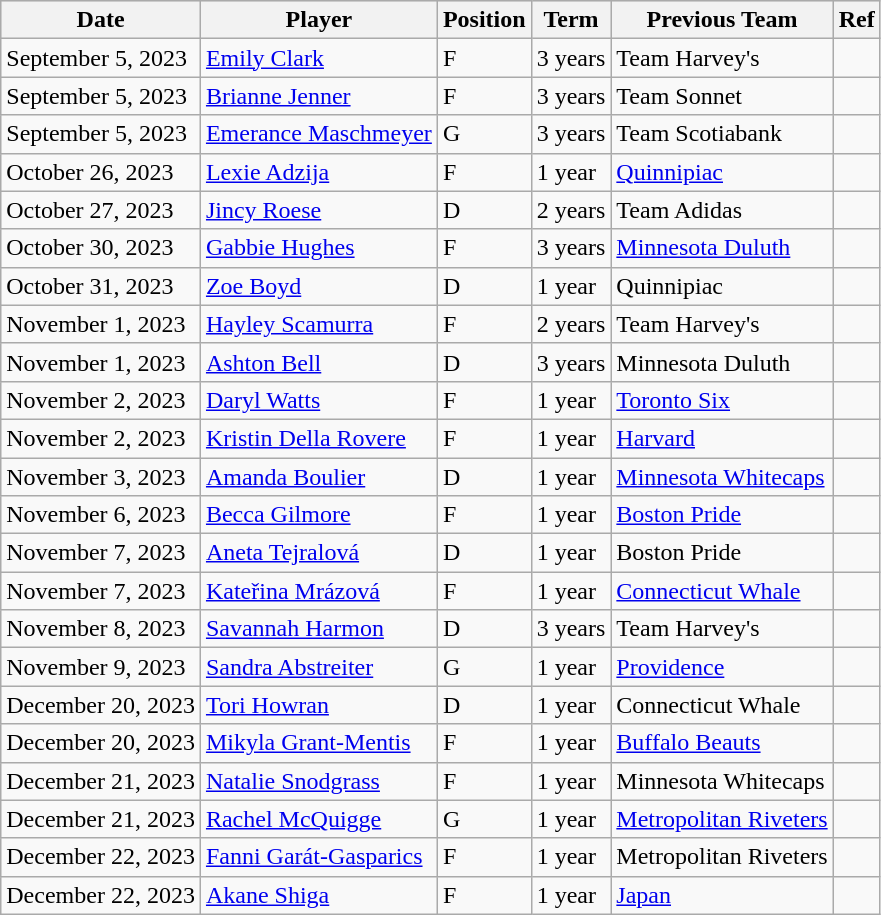<table class="wikitable">
<tr style="text-align:center; background:#ddd;">
<th>Date</th>
<th>Player</th>
<th>Position</th>
<th>Term</th>
<th>Previous Team</th>
<th>Ref</th>
</tr>
<tr>
<td>September 5, 2023</td>
<td><a href='#'>Emily Clark</a></td>
<td>F</td>
<td>3 years</td>
<td>Team Harvey's</td>
<td></td>
</tr>
<tr>
<td>September 5, 2023</td>
<td><a href='#'>Brianne Jenner</a></td>
<td>F</td>
<td>3 years</td>
<td>Team Sonnet</td>
<td></td>
</tr>
<tr>
<td>September 5, 2023</td>
<td><a href='#'>Emerance Maschmeyer</a></td>
<td>G</td>
<td>3 years</td>
<td>Team Scotiabank</td>
<td></td>
</tr>
<tr>
<td>October 26, 2023</td>
<td><a href='#'>Lexie Adzija</a></td>
<td>F</td>
<td>1 year</td>
<td><a href='#'>Quinnipiac</a></td>
<td></td>
</tr>
<tr>
<td>October 27, 2023</td>
<td><a href='#'>Jincy Roese</a></td>
<td>D</td>
<td>2 years</td>
<td>Team Adidas</td>
<td></td>
</tr>
<tr>
<td>October 30, 2023</td>
<td><a href='#'>Gabbie Hughes</a></td>
<td>F</td>
<td>3 years</td>
<td><a href='#'>Minnesota Duluth</a></td>
<td></td>
</tr>
<tr>
<td>October 31, 2023</td>
<td><a href='#'>Zoe Boyd</a></td>
<td>D</td>
<td>1 year</td>
<td>Quinnipiac</td>
<td></td>
</tr>
<tr>
<td>November 1, 2023</td>
<td><a href='#'>Hayley Scamurra</a></td>
<td>F</td>
<td>2 years</td>
<td>Team Harvey's</td>
<td></td>
</tr>
<tr>
<td>November 1, 2023</td>
<td><a href='#'>Ashton Bell</a></td>
<td>D</td>
<td>3 years</td>
<td>Minnesota Duluth</td>
<td></td>
</tr>
<tr>
<td>November 2, 2023</td>
<td><a href='#'>Daryl Watts</a></td>
<td>F</td>
<td>1 year</td>
<td><a href='#'>Toronto Six</a></td>
<td></td>
</tr>
<tr>
<td>November 2, 2023</td>
<td><a href='#'>Kristin Della Rovere</a></td>
<td>F</td>
<td>1 year</td>
<td><a href='#'>Harvard</a></td>
<td></td>
</tr>
<tr>
<td>November 3, 2023</td>
<td><a href='#'>Amanda Boulier</a></td>
<td>D</td>
<td>1 year</td>
<td><a href='#'>Minnesota Whitecaps</a></td>
<td></td>
</tr>
<tr>
<td>November 6, 2023</td>
<td><a href='#'>Becca Gilmore</a></td>
<td>F</td>
<td>1 year</td>
<td><a href='#'>Boston Pride</a></td>
<td></td>
</tr>
<tr>
<td>November 7, 2023</td>
<td><a href='#'>Aneta Tejralová</a></td>
<td>D</td>
<td>1 year</td>
<td>Boston Pride</td>
<td></td>
</tr>
<tr>
<td>November 7, 2023</td>
<td><a href='#'>Kateřina Mrázová</a></td>
<td>F</td>
<td>1 year</td>
<td><a href='#'>Connecticut Whale</a></td>
<td></td>
</tr>
<tr>
<td>November 8, 2023</td>
<td><a href='#'>Savannah Harmon</a></td>
<td>D</td>
<td>3 years</td>
<td>Team Harvey's</td>
<td></td>
</tr>
<tr>
<td>November 9, 2023</td>
<td><a href='#'>Sandra Abstreiter</a></td>
<td>G</td>
<td>1 year</td>
<td><a href='#'>Providence</a></td>
<td></td>
</tr>
<tr>
<td>December 20, 2023</td>
<td><a href='#'>Tori Howran</a></td>
<td>D</td>
<td>1 year</td>
<td>Connecticut Whale</td>
<td></td>
</tr>
<tr>
<td>December 20, 2023</td>
<td><a href='#'>Mikyla Grant-Mentis</a></td>
<td>F</td>
<td>1 year</td>
<td><a href='#'>Buffalo Beauts</a></td>
<td></td>
</tr>
<tr>
<td>December 21, 2023</td>
<td><a href='#'>Natalie Snodgrass</a></td>
<td>F</td>
<td>1 year</td>
<td>Minnesota Whitecaps</td>
<td></td>
</tr>
<tr>
<td>December 21, 2023</td>
<td><a href='#'>Rachel McQuigge</a></td>
<td>G</td>
<td>1 year</td>
<td><a href='#'>Metropolitan Riveters</a></td>
<td></td>
</tr>
<tr>
<td>December 22, 2023</td>
<td><a href='#'>Fanni Garát-Gasparics</a></td>
<td>F</td>
<td>1 year</td>
<td>Metropolitan Riveters</td>
<td></td>
</tr>
<tr>
<td>December 22, 2023</td>
<td><a href='#'>Akane Shiga</a></td>
<td>F</td>
<td>1 year</td>
<td><a href='#'>Japan</a></td>
<td></td>
</tr>
</table>
